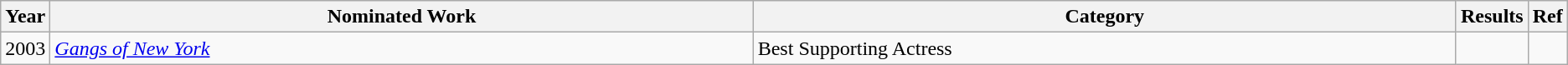<table class="wikitable">
<tr>
<th scope="col" style="width:1em;">Year</th>
<th scope="col" style="width:35em;">Nominated Work</th>
<th scope="col" style="width:35em;">Category</th>
<th scope="col" style="width:1em;">Results</th>
<th scope="col" style="width:1em;">Ref</th>
</tr>
<tr>
<td>2003</td>
<td><em><a href='#'>Gangs of New York</a></em></td>
<td>Best Supporting Actress</td>
<td></td>
<td></td>
</tr>
</table>
